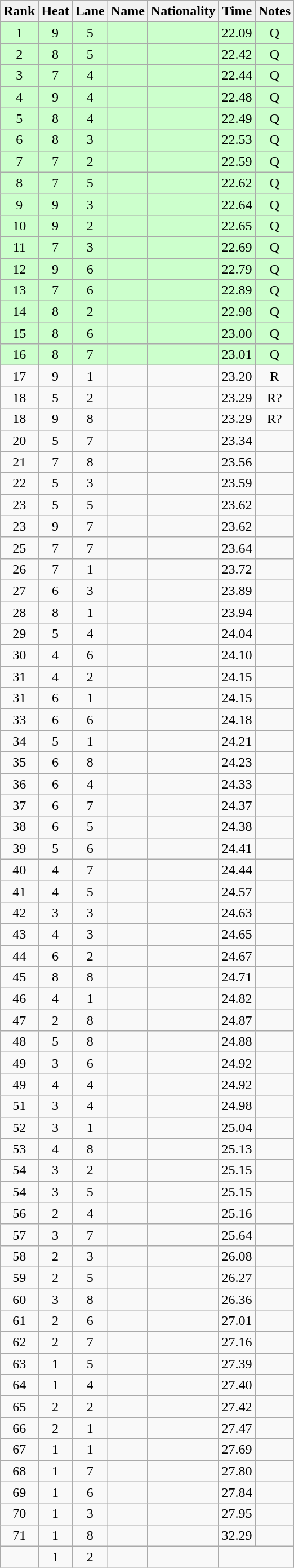<table class="wikitable sortable" style="text-align:center">
<tr>
<th>Rank</th>
<th>Heat</th>
<th>Lane</th>
<th>Name</th>
<th>Nationality</th>
<th>Time</th>
<th>Notes</th>
</tr>
<tr bgcolor=ccffcc>
<td>1</td>
<td>9</td>
<td>5</td>
<td align=left></td>
<td align=left></td>
<td>22.09</td>
<td>Q</td>
</tr>
<tr bgcolor=ccffcc>
<td>2</td>
<td>8</td>
<td>5</td>
<td align=left></td>
<td align=left></td>
<td>22.42</td>
<td>Q</td>
</tr>
<tr bgcolor=ccffcc>
<td>3</td>
<td>7</td>
<td>4</td>
<td align=left></td>
<td align=left></td>
<td>22.44</td>
<td>Q</td>
</tr>
<tr bgcolor=ccffcc>
<td>4</td>
<td>9</td>
<td>4</td>
<td align=left></td>
<td align=left></td>
<td>22.48</td>
<td>Q</td>
</tr>
<tr bgcolor=ccffcc>
<td>5</td>
<td>8</td>
<td>4</td>
<td align=left></td>
<td align=left></td>
<td>22.49</td>
<td>Q</td>
</tr>
<tr bgcolor=ccffcc>
<td>6</td>
<td>8</td>
<td>3</td>
<td align=left></td>
<td align=left></td>
<td>22.53</td>
<td>Q</td>
</tr>
<tr bgcolor=ccffcc>
<td>7</td>
<td>7</td>
<td>2</td>
<td align=left></td>
<td align=left></td>
<td>22.59</td>
<td>Q</td>
</tr>
<tr bgcolor=ccffcc>
<td>8</td>
<td>7</td>
<td>5</td>
<td align=left></td>
<td align=left></td>
<td>22.62</td>
<td>Q</td>
</tr>
<tr bgcolor=ccffcc>
<td>9</td>
<td>9</td>
<td>3</td>
<td align=left></td>
<td align=left></td>
<td>22.64</td>
<td>Q</td>
</tr>
<tr bgcolor=ccffcc>
<td>10</td>
<td>9</td>
<td>2</td>
<td align=left></td>
<td align=left></td>
<td>22.65</td>
<td>Q</td>
</tr>
<tr bgcolor=ccffcc>
<td>11</td>
<td>7</td>
<td>3</td>
<td align=left></td>
<td align=left></td>
<td>22.69</td>
<td>Q</td>
</tr>
<tr bgcolor=ccffcc>
<td>12</td>
<td>9</td>
<td>6</td>
<td align=left></td>
<td align=left></td>
<td>22.79</td>
<td>Q</td>
</tr>
<tr bgcolor=ccffcc>
<td>13</td>
<td>7</td>
<td>6</td>
<td align=left></td>
<td align=left></td>
<td>22.89</td>
<td>Q</td>
</tr>
<tr bgcolor=ccffcc>
<td>14</td>
<td>8</td>
<td>2</td>
<td align=left></td>
<td align=left></td>
<td>22.98</td>
<td>Q</td>
</tr>
<tr bgcolor=ccffcc>
<td>15</td>
<td>8</td>
<td>6</td>
<td align=left></td>
<td align=left></td>
<td>23.00</td>
<td>Q</td>
</tr>
<tr bgcolor=ccffcc>
<td>16</td>
<td>8</td>
<td>7</td>
<td align=left></td>
<td align=left></td>
<td>23.01</td>
<td>Q</td>
</tr>
<tr>
<td>17</td>
<td>9</td>
<td>1</td>
<td align=left></td>
<td align=left></td>
<td>23.20</td>
<td>R</td>
</tr>
<tr>
<td>18</td>
<td>5</td>
<td>2</td>
<td align=left></td>
<td align=left></td>
<td>23.29</td>
<td>R?</td>
</tr>
<tr>
<td>18</td>
<td>9</td>
<td>8</td>
<td align=left></td>
<td align=left></td>
<td>23.29</td>
<td>R?</td>
</tr>
<tr>
<td>20</td>
<td>5</td>
<td>7</td>
<td align=left></td>
<td align=left></td>
<td>23.34</td>
<td></td>
</tr>
<tr>
<td>21</td>
<td>7</td>
<td>8</td>
<td align=left></td>
<td align=left></td>
<td>23.56</td>
<td></td>
</tr>
<tr>
<td>22</td>
<td>5</td>
<td>3</td>
<td align=left></td>
<td align=left></td>
<td>23.59</td>
<td></td>
</tr>
<tr>
<td>23</td>
<td>5</td>
<td>5</td>
<td align=left></td>
<td align=left></td>
<td>23.62</td>
<td></td>
</tr>
<tr>
<td>23</td>
<td>9</td>
<td>7</td>
<td align=left></td>
<td align=left></td>
<td>23.62</td>
<td></td>
</tr>
<tr>
<td>25</td>
<td>7</td>
<td>7</td>
<td align=left></td>
<td align=left></td>
<td>23.64</td>
<td></td>
</tr>
<tr>
<td>26</td>
<td>7</td>
<td>1</td>
<td align=left></td>
<td align=left></td>
<td>23.72</td>
<td></td>
</tr>
<tr>
<td>27</td>
<td>6</td>
<td>3</td>
<td align=left></td>
<td align=left></td>
<td>23.89</td>
<td></td>
</tr>
<tr>
<td>28</td>
<td>8</td>
<td>1</td>
<td align=left></td>
<td align=left></td>
<td>23.94</td>
<td></td>
</tr>
<tr>
<td>29</td>
<td>5</td>
<td>4</td>
<td align=left></td>
<td align=left></td>
<td>24.04</td>
<td></td>
</tr>
<tr>
<td>30</td>
<td>4</td>
<td>6</td>
<td align=left></td>
<td align=left></td>
<td>24.10</td>
<td></td>
</tr>
<tr>
<td>31</td>
<td>4</td>
<td>2</td>
<td align=left></td>
<td align=left></td>
<td>24.15</td>
<td></td>
</tr>
<tr>
<td>31</td>
<td>6</td>
<td>1</td>
<td align=left></td>
<td align=left></td>
<td>24.15</td>
<td></td>
</tr>
<tr>
<td>33</td>
<td>6</td>
<td>6</td>
<td align=left></td>
<td align=left></td>
<td>24.18</td>
<td></td>
</tr>
<tr>
<td>34</td>
<td>5</td>
<td>1</td>
<td align=left></td>
<td align=left></td>
<td>24.21</td>
<td></td>
</tr>
<tr>
<td>35</td>
<td>6</td>
<td>8</td>
<td align=left></td>
<td align=left></td>
<td>24.23</td>
<td></td>
</tr>
<tr>
<td>36</td>
<td>6</td>
<td>4</td>
<td align=left></td>
<td align=left></td>
<td>24.33</td>
<td></td>
</tr>
<tr>
<td>37</td>
<td>6</td>
<td>7</td>
<td align=left></td>
<td align=left></td>
<td>24.37</td>
<td></td>
</tr>
<tr>
<td>38</td>
<td>6</td>
<td>5</td>
<td align=left></td>
<td align=left></td>
<td>24.38</td>
<td></td>
</tr>
<tr>
<td>39</td>
<td>5</td>
<td>6</td>
<td align=left></td>
<td align=left></td>
<td>24.41</td>
<td></td>
</tr>
<tr>
<td>40</td>
<td>4</td>
<td>7</td>
<td align=left></td>
<td align=left></td>
<td>24.44</td>
<td></td>
</tr>
<tr>
<td>41</td>
<td>4</td>
<td>5</td>
<td align=left></td>
<td align=left></td>
<td>24.57</td>
<td></td>
</tr>
<tr>
<td>42</td>
<td>3</td>
<td>3</td>
<td align=left></td>
<td align=left></td>
<td>24.63</td>
<td></td>
</tr>
<tr>
<td>43</td>
<td>4</td>
<td>3</td>
<td align=left></td>
<td align=left></td>
<td>24.65</td>
<td></td>
</tr>
<tr>
<td>44</td>
<td>6</td>
<td>2</td>
<td align=left></td>
<td align=left></td>
<td>24.67</td>
<td></td>
</tr>
<tr>
<td>45</td>
<td>8</td>
<td>8</td>
<td align=left></td>
<td align=left></td>
<td>24.71</td>
<td></td>
</tr>
<tr>
<td>46</td>
<td>4</td>
<td>1</td>
<td align=left></td>
<td align=left></td>
<td>24.82</td>
<td></td>
</tr>
<tr>
<td>47</td>
<td>2</td>
<td>8</td>
<td align=left></td>
<td align=left></td>
<td>24.87</td>
<td></td>
</tr>
<tr>
<td>48</td>
<td>5</td>
<td>8</td>
<td align=left></td>
<td align=left></td>
<td>24.88</td>
<td></td>
</tr>
<tr>
<td>49</td>
<td>3</td>
<td>6</td>
<td align=left></td>
<td align=left></td>
<td>24.92</td>
<td></td>
</tr>
<tr>
<td>49</td>
<td>4</td>
<td>4</td>
<td align=left></td>
<td align=left></td>
<td>24.92</td>
<td></td>
</tr>
<tr>
<td>51</td>
<td>3</td>
<td>4</td>
<td align=left></td>
<td align=left></td>
<td>24.98</td>
<td></td>
</tr>
<tr>
<td>52</td>
<td>3</td>
<td>1</td>
<td align=left></td>
<td align=left></td>
<td>25.04</td>
<td></td>
</tr>
<tr>
<td>53</td>
<td>4</td>
<td>8</td>
<td align=left></td>
<td align=left></td>
<td>25.13</td>
<td></td>
</tr>
<tr>
<td>54</td>
<td>3</td>
<td>2</td>
<td align=left></td>
<td align=left></td>
<td>25.15</td>
<td></td>
</tr>
<tr>
<td>54</td>
<td>3</td>
<td>5</td>
<td align=left></td>
<td align=left></td>
<td>25.15</td>
<td></td>
</tr>
<tr>
<td>56</td>
<td>2</td>
<td>4</td>
<td align=left></td>
<td align=left></td>
<td>25.16</td>
<td></td>
</tr>
<tr>
<td>57</td>
<td>3</td>
<td>7</td>
<td align=left></td>
<td align=left></td>
<td>25.64</td>
<td></td>
</tr>
<tr>
<td>58</td>
<td>2</td>
<td>3</td>
<td align=left></td>
<td align=left></td>
<td>26.08</td>
<td></td>
</tr>
<tr>
<td>59</td>
<td>2</td>
<td>5</td>
<td align=left></td>
<td align=left></td>
<td>26.27</td>
<td></td>
</tr>
<tr>
<td>60</td>
<td>3</td>
<td>8</td>
<td align=left></td>
<td align=left></td>
<td>26.36</td>
<td></td>
</tr>
<tr>
<td>61</td>
<td>2</td>
<td>6</td>
<td align=left></td>
<td align=left></td>
<td>27.01</td>
<td></td>
</tr>
<tr>
<td>62</td>
<td>2</td>
<td>7</td>
<td align=left></td>
<td align=left></td>
<td>27.16</td>
<td></td>
</tr>
<tr>
<td>63</td>
<td>1</td>
<td>5</td>
<td align=left></td>
<td align=left></td>
<td>27.39</td>
<td></td>
</tr>
<tr>
<td>64</td>
<td>1</td>
<td>4</td>
<td align=left></td>
<td align=left></td>
<td>27.40</td>
<td></td>
</tr>
<tr>
<td>65</td>
<td>2</td>
<td>2</td>
<td align=left></td>
<td align=left></td>
<td>27.42</td>
<td></td>
</tr>
<tr>
<td>66</td>
<td>2</td>
<td>1</td>
<td align=left></td>
<td align=left></td>
<td>27.47</td>
<td></td>
</tr>
<tr>
<td>67</td>
<td>1</td>
<td>1</td>
<td align=left></td>
<td align=left></td>
<td>27.69</td>
<td></td>
</tr>
<tr>
<td>68</td>
<td>1</td>
<td>7</td>
<td align=left></td>
<td align=left></td>
<td>27.80</td>
<td></td>
</tr>
<tr>
<td>69</td>
<td>1</td>
<td>6</td>
<td align=left></td>
<td align=left></td>
<td>27.84</td>
<td></td>
</tr>
<tr>
<td>70</td>
<td>1</td>
<td>3</td>
<td align=left></td>
<td align=left></td>
<td>27.95</td>
<td></td>
</tr>
<tr>
<td>71</td>
<td>1</td>
<td>8</td>
<td align=left></td>
<td align=left></td>
<td>32.29</td>
<td></td>
</tr>
<tr>
<td></td>
<td>1</td>
<td>2</td>
<td align=left></td>
<td align=left></td>
<td colspan=2></td>
</tr>
</table>
